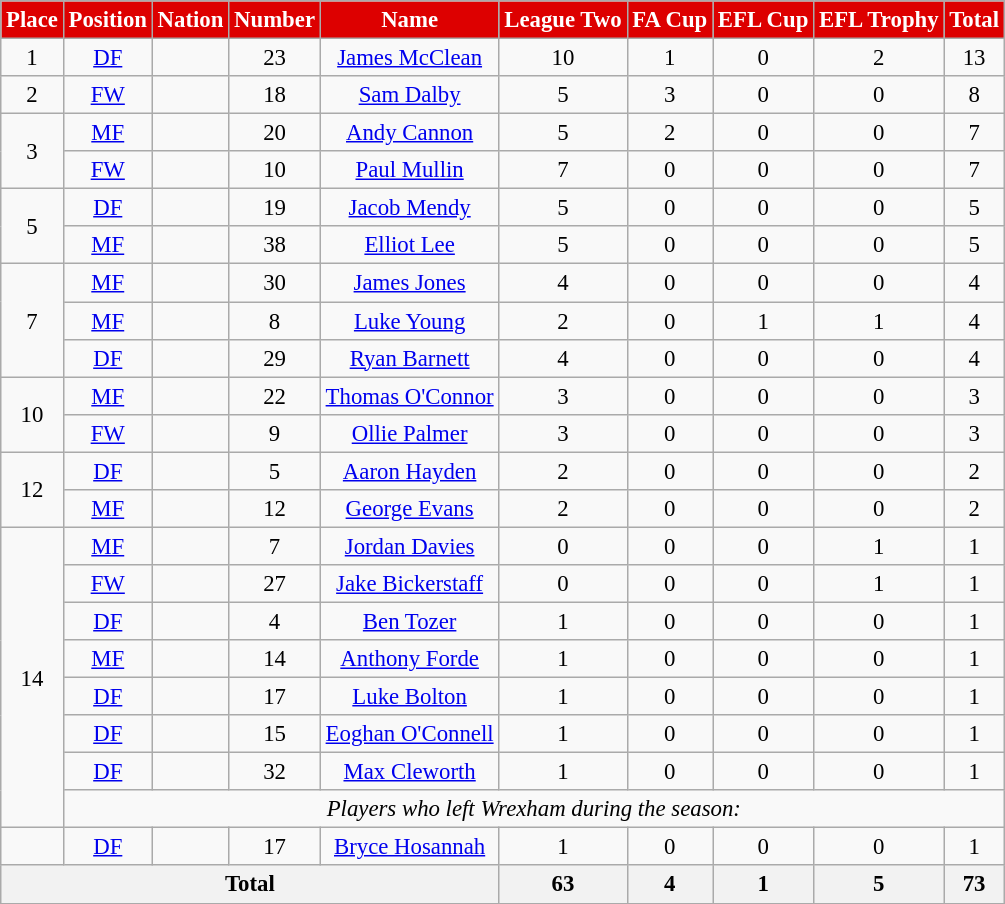<table class="wikitable" style="font-size: 95%; text-align: center">
<tr>
<th style="background:#d00; color:white; text-align:center;"!width=80>Place</th>
<th style="background:#d00; color:white; text-align:center;"!width=80>Position</th>
<th style="background:#d00; color:white; text-align:center;"!width=80>Nation</th>
<th style="background:#d00; color:white; text-align:center;"!width=80>Number</th>
<th style="background:#d00; color:white; text-align:center;"!width=150>Name</th>
<th style="background:#d00; color:white; text-align:center;"!width=150>League Two</th>
<th style="background:#d00; color:white; text-align:center;"!width=150>FA Cup</th>
<th style="background:#d00; color:white; text-align:center;"!width=150>EFL Cup</th>
<th style="background:#d00; color:white; text-align:center;"!width=150>EFL Trophy</th>
<th style="background:#d00; color:white; text-align:center;"!width=80>Total</th>
</tr>
<tr>
<td rowspan=1>1</td>
<td><a href='#'>DF</a></td>
<td></td>
<td>23</td>
<td><a href='#'>James McClean</a></td>
<td>10</td>
<td>1</td>
<td>0</td>
<td>2</td>
<td>13</td>
</tr>
<tr>
<td rowspan=1>2</td>
<td><a href='#'>FW</a></td>
<td></td>
<td>18</td>
<td><a href='#'>Sam Dalby</a></td>
<td>5</td>
<td>3</td>
<td>0</td>
<td>0</td>
<td>8</td>
</tr>
<tr>
<td rowspan=2>3</td>
<td><a href='#'>MF</a></td>
<td></td>
<td>20</td>
<td><a href='#'>Andy Cannon</a></td>
<td>5</td>
<td>2</td>
<td>0</td>
<td>0</td>
<td>7</td>
</tr>
<tr>
<td><a href='#'>FW</a></td>
<td></td>
<td>10</td>
<td><a href='#'>Paul Mullin</a></td>
<td>7</td>
<td>0</td>
<td>0</td>
<td>0</td>
<td>7</td>
</tr>
<tr>
<td rowspan=2>5</td>
<td><a href='#'>DF</a></td>
<td></td>
<td>19</td>
<td><a href='#'>Jacob Mendy</a></td>
<td>5</td>
<td>0</td>
<td>0</td>
<td>0</td>
<td>5</td>
</tr>
<tr>
<td><a href='#'>MF</a></td>
<td></td>
<td>38</td>
<td><a href='#'>Elliot Lee</a></td>
<td>5</td>
<td>0</td>
<td>0</td>
<td>0</td>
<td>5</td>
</tr>
<tr>
<td rowspan=3>7</td>
<td><a href='#'>MF</a></td>
<td></td>
<td>30</td>
<td><a href='#'>James Jones</a></td>
<td>4</td>
<td>0</td>
<td>0</td>
<td>0</td>
<td>4</td>
</tr>
<tr>
<td><a href='#'>MF</a></td>
<td></td>
<td>8</td>
<td><a href='#'>Luke Young</a></td>
<td>2</td>
<td>0</td>
<td>1</td>
<td>1</td>
<td>4</td>
</tr>
<tr>
<td><a href='#'>DF</a></td>
<td></td>
<td>29</td>
<td><a href='#'>Ryan Barnett</a></td>
<td>4</td>
<td>0</td>
<td>0</td>
<td>0</td>
<td>4</td>
</tr>
<tr>
<td rowspan=2>10</td>
<td><a href='#'>MF</a></td>
<td></td>
<td>22</td>
<td><a href='#'>Thomas O'Connor</a></td>
<td>3</td>
<td>0</td>
<td>0</td>
<td>0</td>
<td>3</td>
</tr>
<tr>
<td><a href='#'>FW</a></td>
<td></td>
<td>9</td>
<td><a href='#'>Ollie Palmer</a></td>
<td>3</td>
<td>0</td>
<td>0</td>
<td>0</td>
<td>3</td>
</tr>
<tr>
<td rowspan=2>12</td>
<td><a href='#'>DF</a></td>
<td></td>
<td>5</td>
<td><a href='#'>Aaron Hayden</a></td>
<td>2</td>
<td>0</td>
<td>0</td>
<td>0</td>
<td>2</td>
</tr>
<tr>
<td><a href='#'>MF</a></td>
<td></td>
<td>12</td>
<td><a href='#'>George Evans</a></td>
<td>2</td>
<td>0</td>
<td>0</td>
<td>0</td>
<td>2</td>
</tr>
<tr>
<td rowspan=8>14</td>
<td><a href='#'>MF</a></td>
<td></td>
<td>7</td>
<td><a href='#'>Jordan Davies</a></td>
<td>0</td>
<td>0</td>
<td>0</td>
<td>1</td>
<td>1</td>
</tr>
<tr>
<td><a href='#'>FW</a></td>
<td></td>
<td>27</td>
<td><a href='#'>Jake Bickerstaff</a></td>
<td>0</td>
<td>0</td>
<td>0</td>
<td>1</td>
<td>1</td>
</tr>
<tr>
<td><a href='#'>DF</a></td>
<td></td>
<td>4</td>
<td><a href='#'>Ben Tozer</a></td>
<td>1</td>
<td>0</td>
<td>0</td>
<td>0</td>
<td>1</td>
</tr>
<tr>
<td><a href='#'>MF</a></td>
<td></td>
<td>14</td>
<td><a href='#'>Anthony Forde</a></td>
<td>1</td>
<td>0</td>
<td>0</td>
<td>0</td>
<td>1</td>
</tr>
<tr>
<td><a href='#'>DF</a></td>
<td></td>
<td>17</td>
<td><a href='#'>Luke Bolton</a></td>
<td>1</td>
<td>0</td>
<td>0</td>
<td>0</td>
<td>1</td>
</tr>
<tr>
<td><a href='#'>DF</a></td>
<td></td>
<td>15</td>
<td><a href='#'>Eoghan O'Connell</a></td>
<td>1</td>
<td>0</td>
<td>0</td>
<td>0</td>
<td>1</td>
</tr>
<tr>
<td><a href='#'>DF</a></td>
<td></td>
<td>32</td>
<td><a href='#'>Max Cleworth</a></td>
<td>1</td>
<td>0</td>
<td>0</td>
<td>0</td>
<td>1</td>
</tr>
<tr>
<td colspan="19"><em>Players who left Wrexham during the season:</em></td>
</tr>
<tr>
<td rowspan=1></td>
<td><a href='#'>DF</a></td>
<td></td>
<td>17</td>
<td><a href='#'>Bryce Hosannah</a></td>
<td>1</td>
<td>0</td>
<td>0</td>
<td>0</td>
<td>1</td>
</tr>
<tr>
<th colspan=5>Total</th>
<th>63</th>
<th>4</th>
<th>1</th>
<th>5</th>
<th>73</th>
</tr>
<tr>
</tr>
</table>
